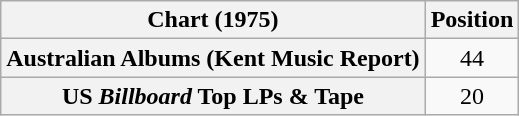<table class="wikitable plainrowheaders" style="text-align:center;">
<tr>
<th scope="col">Chart (1975)</th>
<th scope="col">Position</th>
</tr>
<tr>
<th scope="row">Australian Albums (Kent Music Report)</th>
<td>44</td>
</tr>
<tr>
<th scope="row">US <em>Billboard</em> Top LPs & Tape</th>
<td>20</td>
</tr>
</table>
